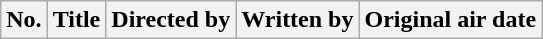<table class="wikitable plainrowheaders" style="background:#fff;">
<tr>
<th style="background:#;">No.</th>
<th style="background:#;">Title</th>
<th style="background:#;">Directed by</th>
<th style="background:#;">Written by</th>
<th style="background:#;">Original air date<br>











</th>
</tr>
</table>
